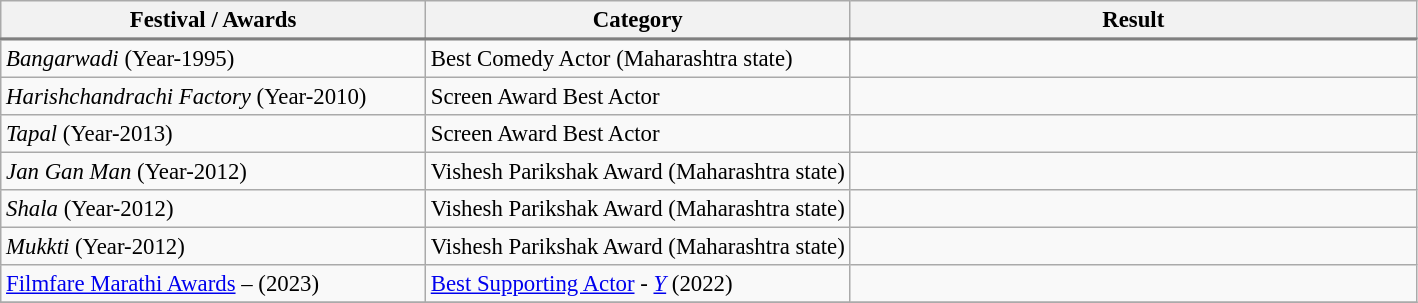<table class="wikitable" style="font-size:95%;" ;>
<tr>
<th width="30%">Festival / Awards</th>
<th width="30%">Category</th>
<th width="40%">Result</th>
</tr>
<tr>
</tr>
<tr style="border-top:2px solid gray;">
<td><em>Bangarwadi</em> (Year-1995)</td>
<td>Best Comedy Actor (Maharashtra state)</td>
<td></td>
</tr>
<tr>
<td><em>Harishchandrachi Factory</em> (Year-2010)</td>
<td>Screen Award Best Actor</td>
<td></td>
</tr>
<tr>
<td><em>Tapal</em> (Year-2013)</td>
<td>Screen Award Best Actor</td>
<td></td>
</tr>
<tr>
<td><em>Jan Gan Man</em> (Year-2012)</td>
<td>Vishesh Parikshak Award (Maharashtra state)</td>
<td></td>
</tr>
<tr>
<td><em>Shala</em> (Year-2012)</td>
<td>Vishesh Parikshak Award (Maharashtra state)</td>
<td></td>
</tr>
<tr>
<td><em>Mukkti</em> (Year-2012)</td>
<td>Vishesh Parikshak Award (Maharashtra state)</td>
<td></td>
</tr>
<tr>
<td><a href='#'>Filmfare Marathi Awards</a> – (2023)</td>
<td><a href='#'>Best Supporting Actor</a> - <em><a href='#'>Y</a></em> (2022)</td>
<td></td>
</tr>
<tr>
</tr>
</table>
